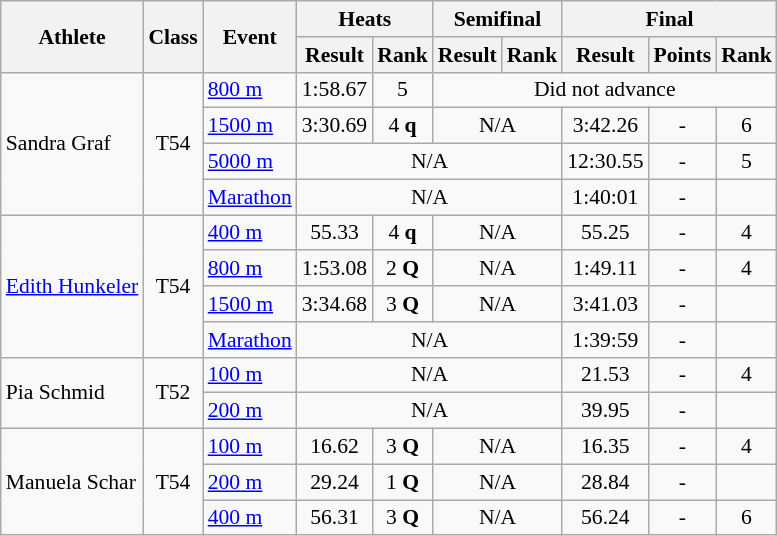<table class=wikitable style="font-size:90%">
<tr>
<th rowspan="2">Athlete</th>
<th rowspan="2">Class</th>
<th rowspan="2">Event</th>
<th colspan="2">Heats</th>
<th colspan="2">Semifinal</th>
<th colspan="3">Final</th>
</tr>
<tr>
<th>Result</th>
<th>Rank</th>
<th>Result</th>
<th>Rank</th>
<th>Result</th>
<th>Points</th>
<th>Rank</th>
</tr>
<tr>
<td rowspan="4">Sandra Graf</td>
<td align="center" rowspan="4">T54</td>
<td><a href='#'>800 m</a></td>
<td align="center">1:58.67</td>
<td align="center">5</td>
<td align="center" colspan="5">Did not advance</td>
</tr>
<tr>
<td><a href='#'>1500 m</a></td>
<td align="center">3:30.69</td>
<td align="center">4 <strong>q</strong></td>
<td align="center" colspan="2">N/A</td>
<td align="center">3:42.26</td>
<td align="center">-</td>
<td align="center">6</td>
</tr>
<tr>
<td><a href='#'>5000 m</a></td>
<td align="center" colspan="4">N/A</td>
<td align="center">12:30.55</td>
<td align="center">-</td>
<td align="center">5</td>
</tr>
<tr>
<td><a href='#'>Marathon</a></td>
<td align="center" colspan="4">N/A</td>
<td align="center">1:40:01</td>
<td align="center">-</td>
<td align="center"></td>
</tr>
<tr>
<td rowspan="4"><a href='#'>Edith Hunkeler</a></td>
<td align="center" rowspan="4">T54</td>
<td><a href='#'>400 m</a></td>
<td align="center">55.33</td>
<td align="center">4 <strong>q</strong></td>
<td align="center" colspan="2">N/A</td>
<td align="center">55.25</td>
<td align="center">-</td>
<td align="center">4</td>
</tr>
<tr>
<td><a href='#'>800 m</a></td>
<td align="center">1:53.08</td>
<td align="center">2 <strong>Q</strong></td>
<td align="center" colspan="2">N/A</td>
<td align="center">1:49.11</td>
<td align="center">-</td>
<td align="center">4</td>
</tr>
<tr>
<td><a href='#'>1500 m</a></td>
<td align="center">3:34.68</td>
<td align="center">3 <strong>Q</strong></td>
<td align="center" colspan="2">N/A</td>
<td align="center">3:41.03</td>
<td align="center">-</td>
<td align="center"></td>
</tr>
<tr>
<td><a href='#'>Marathon</a></td>
<td align="center" colspan="4">N/A</td>
<td align="center">1:39:59</td>
<td align="center">-</td>
<td align="center"></td>
</tr>
<tr>
<td rowspan="2">Pia Schmid</td>
<td align="center" rowspan="2">T52</td>
<td><a href='#'>100 m</a></td>
<td align="center" colspan="4">N/A</td>
<td align="center">21.53</td>
<td align="center">-</td>
<td align="center">4</td>
</tr>
<tr>
<td><a href='#'>200 m</a></td>
<td align="center" colspan="4">N/A</td>
<td align="center">39.95</td>
<td align="center">-</td>
<td align="center"></td>
</tr>
<tr>
<td rowspan="3">Manuela Schar</td>
<td align="center" rowspan="3">T54</td>
<td><a href='#'>100 m</a></td>
<td align="center">16.62</td>
<td align="center">3 <strong>Q</strong></td>
<td align="center" colspan="2">N/A</td>
<td align="center">16.35</td>
<td align="center">-</td>
<td align="center">4</td>
</tr>
<tr>
<td><a href='#'>200 m</a></td>
<td align="center">29.24</td>
<td align="center">1 <strong>Q</strong></td>
<td align="center" colspan="2">N/A</td>
<td align="center">28.84</td>
<td align="center">-</td>
<td align="center"></td>
</tr>
<tr>
<td><a href='#'>400 m</a></td>
<td align="center">56.31</td>
<td align="center">3 <strong>Q</strong></td>
<td align="center" colspan="2">N/A</td>
<td align="center">56.24</td>
<td align="center">-</td>
<td align="center">6</td>
</tr>
</table>
